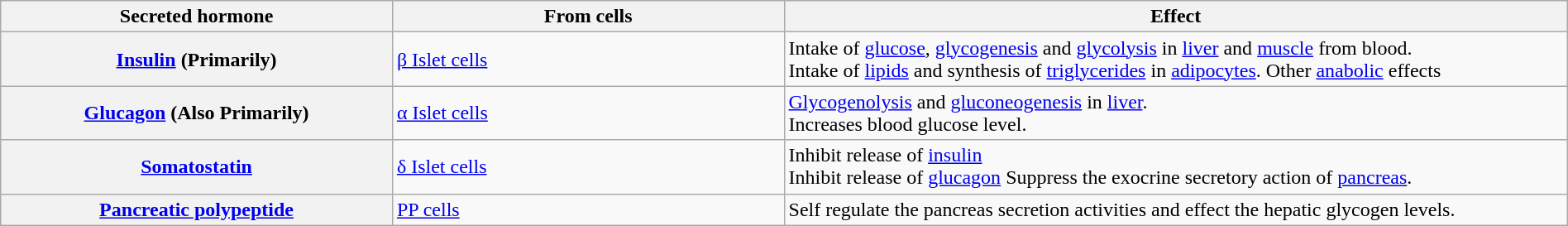<table class="wikitable" width=100%>
<tr>
<th width=25%>Secreted hormone</th>
<th width=25%>From cells</th>
<th>Effect</th>
</tr>
<tr>
<th><a href='#'>Insulin</a> (Primarily)</th>
<td><a href='#'>β Islet cells</a></td>
<td>Intake of <a href='#'>glucose</a>, <a href='#'>glycogenesis</a> and <a href='#'>glycolysis</a> in <a href='#'>liver</a> and <a href='#'>muscle</a> from blood.<br>Intake of <a href='#'>lipids</a> and synthesis of <a href='#'>triglycerides</a> in <a href='#'>adipocytes</a>.
Other <a href='#'>anabolic</a> effects</td>
</tr>
<tr>
<th><a href='#'>Glucagon</a> (Also Primarily)</th>
<td><a href='#'>α Islet cells</a></td>
<td><a href='#'>Glycogenolysis</a> and <a href='#'>gluconeogenesis</a> in <a href='#'>liver</a>.<br>Increases blood glucose level.</td>
</tr>
<tr>
<th><a href='#'>Somatostatin</a></th>
<td><a href='#'>δ Islet cells</a></td>
<td>Inhibit release of <a href='#'>insulin</a><br>Inhibit release of <a href='#'>glucagon</a>
Suppress the exocrine secretory action of <a href='#'>pancreas</a>.</td>
</tr>
<tr>
<th><a href='#'>Pancreatic polypeptide</a></th>
<td><a href='#'>PP cells</a></td>
<td>Self regulate the pancreas secretion activities and effect the hepatic glycogen levels.</td>
</tr>
</table>
